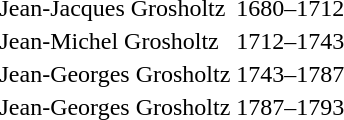<table>
<tr>
<td>Jean-Jacques Grosholtz</td>
<td>1680–1712</td>
</tr>
<tr>
<td>Jean-Michel Grosholtz</td>
<td>1712–1743</td>
</tr>
<tr>
<td>Jean-Georges Grosholtz</td>
<td>1743–1787</td>
</tr>
<tr>
<td>Jean-Georges Grosholtz</td>
<td>1787–1793</td>
</tr>
</table>
